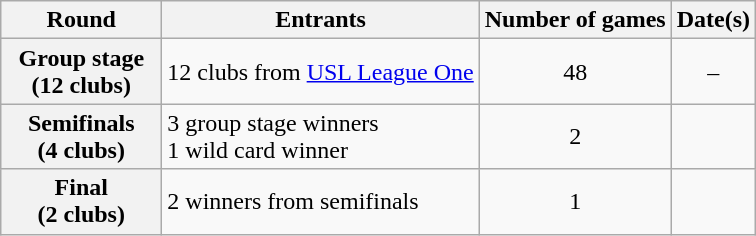<table class="wikitable" style="text-align:center">
<tr>
<th style="width:100px">Round</th>
<th>Entrants</th>
<th>Number of games</th>
<th>Date(s)</th>
</tr>
<tr>
<th>Group stage<br>(12 clubs)</th>
<td style="text-align:left">12 clubs from <a href='#'>USL League One</a></td>
<td>48</td>
<td> –<br></td>
</tr>
<tr>
<th>Semifinals<br>(4 clubs)</th>
<td style="text-align:left">3 group stage winners<br>1 wild card winner</td>
<td>2</td>
<td></td>
</tr>
<tr>
<th>Final<br>(2 clubs)</th>
<td style="text-align:left">2 winners from semifinals</td>
<td>1</td>
<td></td>
</tr>
</table>
